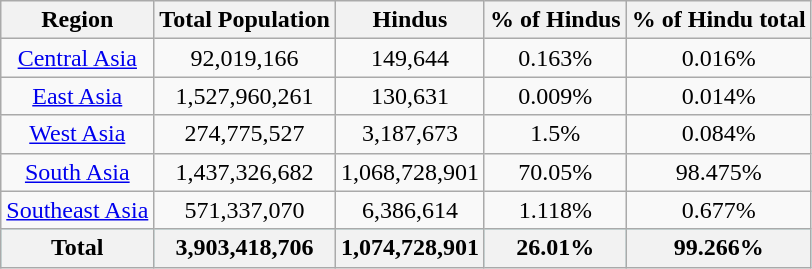<table class="wikitable sortable">
<tr>
<th>Region</th>
<th>Total Population</th>
<th>Hindus</th>
<th>% of Hindus</th>
<th>% of Hindu total</th>
</tr>
<tr style="text-align:center;">
<td><a href='#'>Central Asia</a></td>
<td>92,019,166</td>
<td>149,644</td>
<td>0.163%</td>
<td>0.016%</td>
</tr>
<tr style="text-align:center;">
<td><a href='#'>East Asia</a></td>
<td>1,527,960,261</td>
<td>130,631</td>
<td>0.009%</td>
<td>0.014%</td>
</tr>
<tr style="text-align:center;">
<td><a href='#'>West Asia</a></td>
<td>274,775,527</td>
<td>3,187,673</td>
<td>1.5%</td>
<td>0.084%</td>
</tr>
<tr style="text-align:center;">
<td><a href='#'>South Asia</a></td>
<td>1,437,326,682</td>
<td>1,068,728,901</td>
<td>70.05%</td>
<td>98.475%</td>
</tr>
<tr style="text-align:center;">
<td><a href='#'>Southeast Asia</a></td>
<td>571,337,070</td>
<td>6,386,614</td>
<td>1.118%</td>
<td>0.677%</td>
</tr>
<tr style="background:#9ff;">
<th>Total</th>
<th>3,903,418,706</th>
<th>1,074,728,901</th>
<th>26.01%</th>
<th>99.266%</th>
</tr>
</table>
